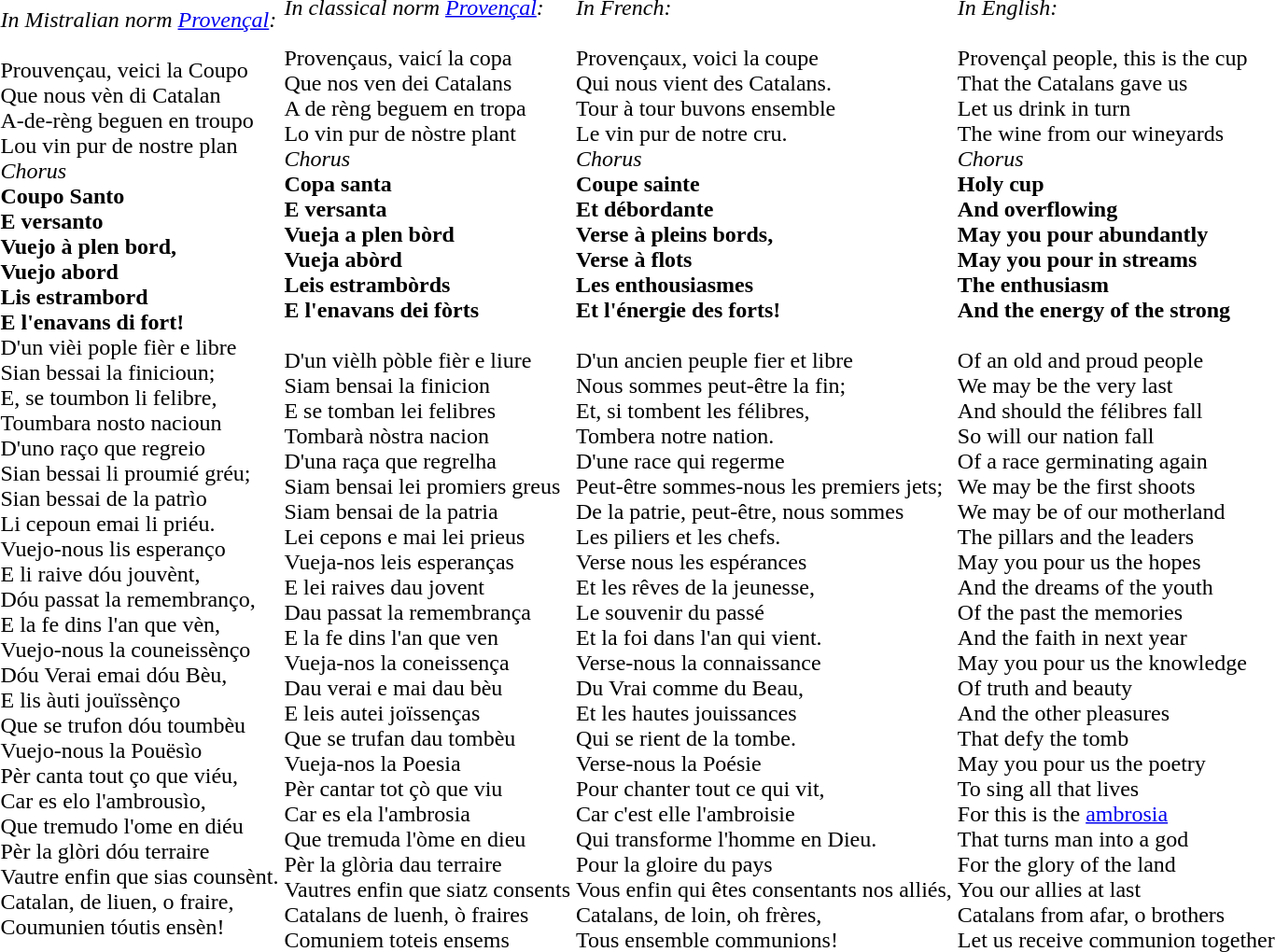<table>
<tr>
<td><em>In Mistralian norm <a href='#'>Provençal</a>:</em><br><br>Prouvençau, veici la Coupo<br>
Que nous vèn di Catalan<br>
A-de-rèng beguen en troupo<br>
Lou vin pur de nostre plan<br><em>Chorus</em><br>
<strong>Coupo Santo</strong><br>
<strong>E versanto</strong><br>
<strong>Vuejo à plen bord,</strong><br>
<strong>Vuejo abord</strong><br>
<strong>Lis estrambord</strong><br>
<strong>E l'enavans di fort!</strong><br>D'un vièi pople fièr e libre<br>
Sian bessai la finicioun;<br>
E, se toumbon li felibre,<br>
Toumbara nosto nacioun<br>D'uno raço que regreio<br>
Sian bessai li proumié gréu;<br>
Sian bessai de la patrìo<br>
Li cepoun emai li priéu.<br>Vuejo-nous lis esperanço<br>
E li raive dóu jouvènt,<br>
Dóu passat la remembranço,<br>
E la fe dins l'an que vèn,<br>Vuejo-nous la couneissènço<br>
Dóu Verai emai dóu Bèu,<br>
E lis àuti jouïssènço<br>
Que se trufon dóu toumbèu<br>Vuejo-nous la Pouësìo<br>
Pèr canta tout ço que viéu,<br>
Car es elo l'ambrousìo,<br>
Que tremudo l'ome en diéu<br>Pèr la glòri dóu terraire<br>
Vautre enfin que sias counsènt.<br>
Catalan, de liuen, o fraire,<br>
Coumunien tóutis ensèn!</td>
<td><em>In classical norm <a href='#'>Provençal</a>:</em><br><br>Provençaus, vaicí la copa<br>
Que nos ven dei Catalans<br>
A de rèng beguem en tropa<br>
Lo vin pur de nòstre plant<br><em>Chorus</em><br>
<strong>Copa santa</strong><br>
<strong>E versanta</strong><br>
<strong>Vueja a plen bòrd</strong><br>
<strong>Vueja abòrd</strong><br>
<strong>Leis estrambòrds</strong><br>
<strong>E l'enavans dei fòrts<br></strong><br>D'un vièlh pòble fièr e liure<br>
Siam bensai la finicion<br>
E se tomban lei felibres<br>
Tombarà nòstra nacion<br>D'una raça que regrelha<br>
Siam bensai lei promiers greus<br>
Siam bensai de la patria<br>
Lei cepons e mai lei prieus<br>Vueja-nos leis esperanças<br>
E lei raives dau jovent<br>
Dau passat la remembrança<br>
E la fe dins l'an que ven<br>Vueja-nos la coneissença<br>
Dau verai e mai dau bèu<br>
E leis autei joïssenças<br>
Que se trufan dau tombèu<br>Vueja-nos la Poesia<br>
Pèr cantar tot çò que viu<br>
Car es ela l'ambrosia<br>
Que tremuda l'òme en dieu<br>Pèr la glòria dau terraire<br>
Vautres enfin que siatz consents<br>
Catalans de luenh, ò fraires<br>
Comuniem toteis ensems<br></td>
<td><em>In French:</em><br><br>Provençaux, voici la coupe<br>
Qui nous vient des Catalans.<br>
Tour à tour buvons ensemble<br>
Le vin pur de notre cru.<br><em>Chorus</em><br>
<strong>Coupe sainte</strong><br>
<strong>Et débordante</strong><br>
<strong>Verse à pleins bords,</strong><br>
<strong>Verse à flots</strong><br>
<strong>Les enthousiasmes</strong><br>
<strong>Et l'énergie des forts!<br></strong><br>D'un ancien peuple fier et libre<br>
Nous sommes peut-être la fin;<br>
Et, si tombent les félibres,<br>
Tombera notre nation.<br>D'une race qui regerme<br>
Peut-être sommes-nous les premiers jets;<br>
De la patrie, peut-être, nous sommes<br>
Les piliers et les chefs.<br>Verse nous les espérances<br>
Et les rêves de la jeunesse,<br>
Le souvenir du passé<br>
Et la foi dans l'an qui vient.<br>Verse-nous la connaissance<br>
Du Vrai comme du Beau,<br>
Et les hautes jouissances<br>
Qui se rient de la tombe.<br>Verse-nous la Poésie<br>
Pour chanter tout ce qui vit,<br>
Car c'est elle l'ambroisie<br>
Qui transforme l'homme en Dieu.<br>Pour la gloire du pays<br>
Vous enfin qui êtes consentants nos alliés,<br>
Catalans, de loin, oh frères,<br>
Tous ensemble communions!<br></td>
<td><em>In English:</em><br><br>Provençal people, this is the cup<br>
That the Catalans gave us<br>
Let us drink in turn<br>
The wine from our wineyards<br><em>Chorus</em><br>
<strong>Holy cup</strong><br>
<strong>And overflowing</strong><br>
<strong>May you pour abundantly</strong><br>
<strong>May you pour in streams</strong><br>
<strong>The enthusiasm</strong><br>
<strong>And the energy of the strong<br></strong><br>Of an old and proud people<br>
We may be the very last<br>
And should the félibres fall<br>
So will our nation fall<br>Of a race germinating again<br>
We may be the first shoots<br>
We may be of our motherland<br>
The pillars and the leaders<br>May you pour us the hopes<br>
And the dreams of the youth<br>
Of the past the memories<br>
And the faith in next year<br>May you pour us the knowledge<br>
Of truth and beauty<br>
And the other pleasures<br>
That defy the tomb<br>May you pour us the poetry<br>
To sing all that lives<br>
For this is the <a href='#'>ambrosia</a><br>
That turns man into a god<br>For the glory of the land<br>
You our allies at last<br>
Catalans from afar, o brothers<br>
Let us receive communion together<br></td>
</tr>
</table>
